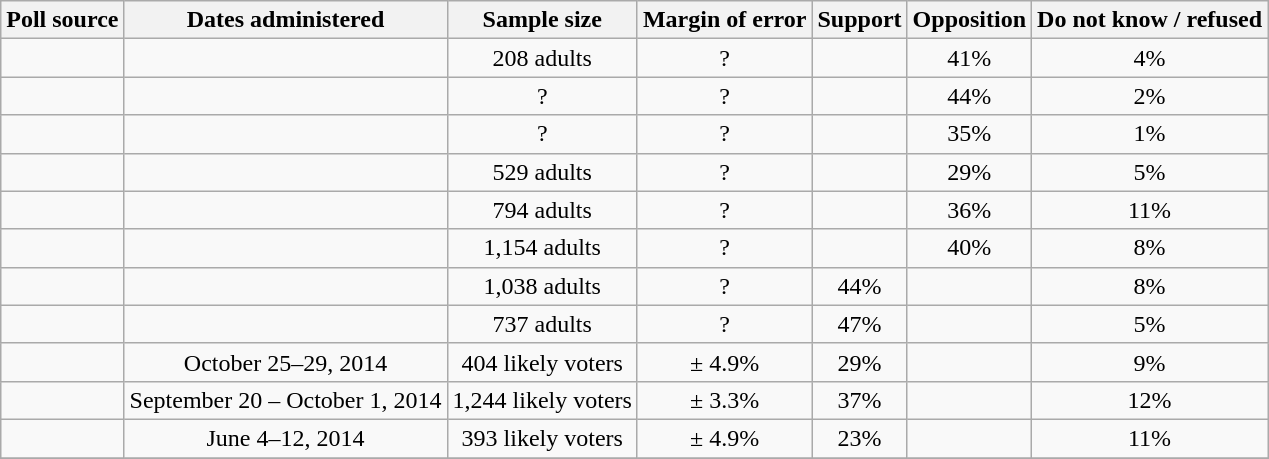<table class="wikitable" style="text-align: center">
<tr>
<th>Poll source</th>
<th>Dates administered</th>
<th>Sample size</th>
<th>Margin of error</th>
<th>Support</th>
<th>Opposition</th>
<th>Do not know / refused</th>
</tr>
<tr>
<td></td>
<td></td>
<td>208 adults</td>
<td>?</td>
<td></td>
<td>41%</td>
<td>4%</td>
</tr>
<tr>
<td></td>
<td></td>
<td>?</td>
<td>?</td>
<td></td>
<td>44%</td>
<td>2%</td>
</tr>
<tr>
<td></td>
<td></td>
<td>?</td>
<td>?</td>
<td></td>
<td>35%</td>
<td>1%</td>
</tr>
<tr>
<td></td>
<td></td>
<td>529 adults</td>
<td>?</td>
<td></td>
<td>29%</td>
<td>5%</td>
</tr>
<tr>
<td></td>
<td></td>
<td>794 adults</td>
<td>?</td>
<td></td>
<td>36%</td>
<td>11%</td>
</tr>
<tr>
<td></td>
<td></td>
<td>1,154 adults</td>
<td>?</td>
<td></td>
<td>40%</td>
<td>8%</td>
</tr>
<tr>
<td></td>
<td></td>
<td>1,038 adults</td>
<td>?</td>
<td>44%</td>
<td></td>
<td>8%</td>
</tr>
<tr>
<td></td>
<td></td>
<td>737 adults</td>
<td>?</td>
<td>47%</td>
<td></td>
<td>5%</td>
</tr>
<tr>
<td></td>
<td>October 25–29, 2014</td>
<td>404 likely voters</td>
<td>± 4.9%</td>
<td>29%</td>
<td></td>
<td>9%</td>
</tr>
<tr>
<td align></td>
<td>September 20 – October 1, 2014</td>
<td>1,244 likely voters</td>
<td>± 3.3%</td>
<td>37%</td>
<td></td>
<td>12%</td>
</tr>
<tr>
<td></td>
<td>June 4–12, 2014</td>
<td>393 likely voters</td>
<td>± 4.9%</td>
<td>23%</td>
<td></td>
<td>11%</td>
</tr>
<tr>
</tr>
</table>
